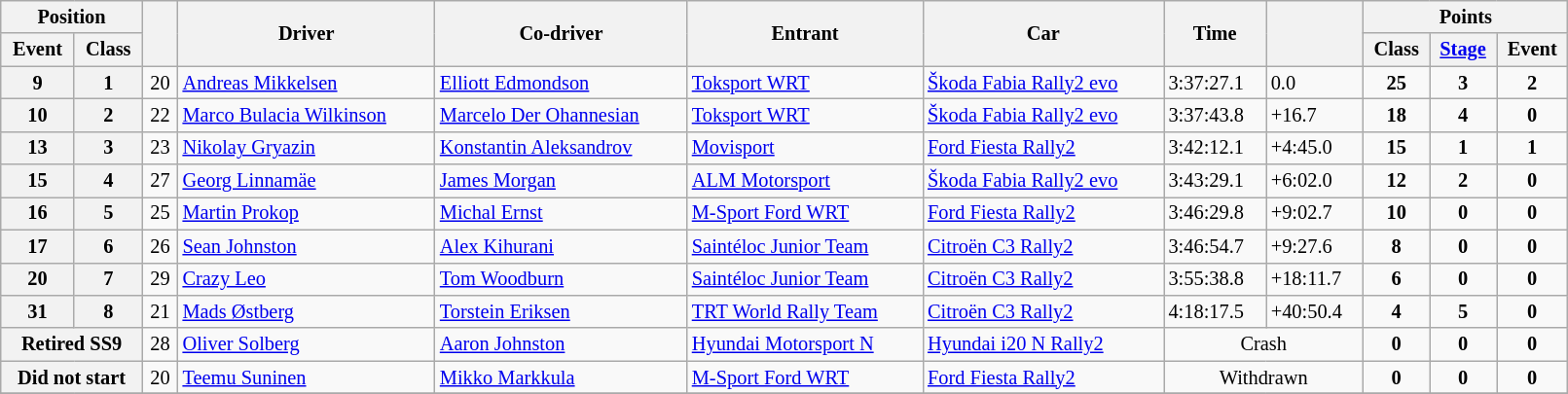<table class="wikitable" width=85% style="font-size: 85%;">
<tr>
<th colspan="2">Position</th>
<th rowspan="2"></th>
<th rowspan="2">Driver</th>
<th rowspan="2">Co-driver</th>
<th rowspan="2">Entrant</th>
<th rowspan="2">Car</th>
<th rowspan="2">Time</th>
<th rowspan="2"></th>
<th colspan="3">Points</th>
</tr>
<tr>
<th>Event</th>
<th>Class</th>
<th>Class</th>
<th><a href='#'>Stage</a></th>
<th>Event</th>
</tr>
<tr>
<th>9</th>
<th>1</th>
<td align="center">20</td>
<td><a href='#'>Andreas Mikkelsen</a></td>
<td><a href='#'>Elliott Edmondson</a></td>
<td><a href='#'>Toksport WRT</a></td>
<td><a href='#'>Škoda Fabia Rally2 evo</a></td>
<td>3:37:27.1</td>
<td>0.0</td>
<td align="center"><strong>25</strong></td>
<td align="center"><strong>3</strong></td>
<td align="center"><strong>2</strong></td>
</tr>
<tr>
<th>10</th>
<th>2</th>
<td align="center">22</td>
<td><a href='#'>Marco Bulacia Wilkinson</a></td>
<td><a href='#'>Marcelo Der Ohannesian</a></td>
<td><a href='#'>Toksport WRT</a></td>
<td><a href='#'>Škoda Fabia Rally2 evo</a></td>
<td>3:37:43.8</td>
<td>+16.7</td>
<td align="center"><strong>18</strong></td>
<td align="center"><strong>4</strong></td>
<td align="center"><strong>0</strong></td>
</tr>
<tr>
<th>13</th>
<th>3</th>
<td align="center">23</td>
<td><a href='#'>Nikolay Gryazin</a></td>
<td><a href='#'>Konstantin Aleksandrov</a></td>
<td><a href='#'>Movisport</a></td>
<td><a href='#'>Ford Fiesta Rally2</a></td>
<td>3:42:12.1</td>
<td>+4:45.0</td>
<td align="center"><strong>15</strong></td>
<td align="center"><strong>1</strong></td>
<td align="center"><strong>1</strong></td>
</tr>
<tr>
<th>15</th>
<th>4</th>
<td align="center">27</td>
<td><a href='#'>Georg Linnamäe</a></td>
<td><a href='#'>James Morgan</a></td>
<td><a href='#'>ALM Motorsport</a></td>
<td><a href='#'>Škoda Fabia Rally2 evo</a></td>
<td>3:43:29.1</td>
<td>+6:02.0</td>
<td align="center"><strong>12</strong></td>
<td align="center"><strong>2</strong></td>
<td align="center"><strong>0</strong></td>
</tr>
<tr>
<th>16</th>
<th>5</th>
<td align="center">25</td>
<td><a href='#'>Martin Prokop</a></td>
<td><a href='#'>Michal Ernst</a></td>
<td><a href='#'>M-Sport Ford WRT</a></td>
<td><a href='#'>Ford Fiesta Rally2</a></td>
<td>3:46:29.8</td>
<td>+9:02.7</td>
<td align="center"><strong>10</strong></td>
<td align="center"><strong>0</strong></td>
<td align="center"><strong>0</strong></td>
</tr>
<tr>
<th>17</th>
<th>6</th>
<td align="center">26</td>
<td><a href='#'>Sean Johnston</a></td>
<td><a href='#'>Alex Kihurani</a></td>
<td><a href='#'>Saintéloc Junior Team</a></td>
<td><a href='#'>Citroën C3 Rally2</a></td>
<td>3:46:54.7</td>
<td>+9:27.6</td>
<td align="center"><strong>8</strong></td>
<td align="center"><strong>0</strong></td>
<td align="center"><strong>0</strong></td>
</tr>
<tr>
<th>20</th>
<th>7</th>
<td align="center">29</td>
<td><a href='#'>Crazy Leo</a></td>
<td><a href='#'>Tom Woodburn</a></td>
<td><a href='#'>Saintéloc Junior Team</a></td>
<td><a href='#'>Citroën C3 Rally2</a></td>
<td>3:55:38.8</td>
<td>+18:11.7</td>
<td align="center"><strong>6</strong></td>
<td align="center"><strong>0</strong></td>
<td align="center"><strong>0</strong></td>
</tr>
<tr>
<th>31</th>
<th>8</th>
<td align="center">21</td>
<td><a href='#'>Mads Østberg</a></td>
<td><a href='#'>Torstein Eriksen</a></td>
<td><a href='#'>TRT World Rally Team</a></td>
<td><a href='#'>Citroën C3 Rally2</a></td>
<td>4:18:17.5</td>
<td>+40:50.4</td>
<td align="center"><strong>4</strong></td>
<td align="center"><strong>5</strong></td>
<td align="center"><strong>0</strong></td>
</tr>
<tr>
<th colspan="2">Retired SS9</th>
<td align="center">28</td>
<td><a href='#'>Oliver Solberg</a></td>
<td><a href='#'>Aaron Johnston</a></td>
<td><a href='#'>Hyundai Motorsport N</a></td>
<td><a href='#'>Hyundai i20 N Rally2</a></td>
<td colspan="2" align="center">Crash</td>
<td align="center"><strong>0</strong></td>
<td align="center"><strong>0</strong></td>
<td align="center"><strong>0</strong></td>
</tr>
<tr>
<th colspan="2">Did not start</th>
<td align="center">20</td>
<td><a href='#'>Teemu Suninen</a></td>
<td><a href='#'>Mikko Markkula</a></td>
<td><a href='#'>M-Sport Ford WRT</a></td>
<td><a href='#'>Ford Fiesta Rally2</a></td>
<td colspan="2" align="center">Withdrawn</td>
<td align="center"><strong>0</strong></td>
<td align="center"><strong>0</strong></td>
<td align="center"><strong>0</strong></td>
</tr>
<tr>
</tr>
</table>
